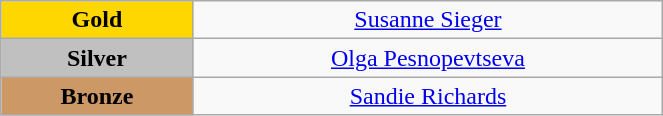<table class="wikitable" style="text-align:center; " width="35%">
<tr>
<td bgcolor="gold"><strong>Gold</strong></td>
<td><a href='#'>Susanne Sieger</a><br>  <small><em></em></small></td>
</tr>
<tr>
<td bgcolor="silver"><strong>Silver</strong></td>
<td><a href='#'>Olga Pesnopevtseva</a><br>  <small><em></em></small></td>
</tr>
<tr>
<td bgcolor="CC9966"><strong>Bronze</strong></td>
<td><a href='#'>Sandie Richards</a><br>  <small><em></em></small></td>
</tr>
</table>
